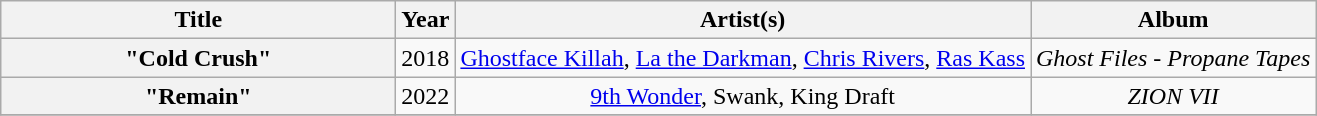<table class="wikitable plainrowheaders" style="text-align:center;">
<tr>
<th scope="col" style="width:16em;">Title</th>
<th scope="col">Year</th>
<th scope="col">Artist(s)</th>
<th scope="col">Album</th>
</tr>
<tr>
<th scope="row">"Cold Crush"</th>
<td>2018</td>
<td><a href='#'>Ghostface Killah</a>, <a href='#'>La the Darkman</a>, <a href='#'>Chris Rivers</a>, <a href='#'>Ras Kass</a></td>
<td><em>Ghost Files - Propane Tapes</em></td>
</tr>
<tr>
<th scope="row">"Remain"</th>
<td>2022</td>
<td><a href='#'>9th Wonder</a>, Swank, King Draft</td>
<td><em>ZION VII</em></td>
</tr>
<tr>
</tr>
</table>
